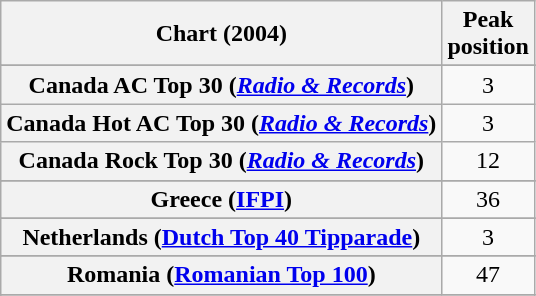<table class="wikitable sortable plainrowheaders" style="text-align:center">
<tr>
<th scope="col">Chart (2004)</th>
<th scope="col">Peak<br>position</th>
</tr>
<tr>
</tr>
<tr>
</tr>
<tr>
<th scope="row">Canada AC Top 30 (<em><a href='#'>Radio & Records</a></em>)</th>
<td>3</td>
</tr>
<tr>
<th scope="row">Canada Hot AC Top 30 (<em><a href='#'>Radio & Records</a></em>)</th>
<td>3</td>
</tr>
<tr>
<th scope="row">Canada Rock Top 30 (<em><a href='#'>Radio & Records</a></em>)</th>
<td>12</td>
</tr>
<tr>
</tr>
<tr>
<th scope="row">Greece (<a href='#'>IFPI</a>)</th>
<td>36</td>
</tr>
<tr>
</tr>
<tr>
</tr>
<tr>
</tr>
<tr>
<th scope="row">Netherlands (<a href='#'>Dutch Top 40 Tipparade</a>)</th>
<td>3</td>
</tr>
<tr>
</tr>
<tr>
<th scope="row">Romania (<a href='#'>Romanian Top 100</a>)</th>
<td>47</td>
</tr>
<tr>
</tr>
<tr>
</tr>
<tr>
</tr>
</table>
